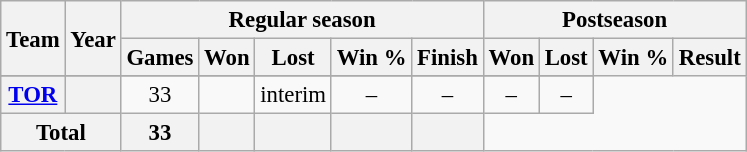<table class="wikitable" style="font-size: 95%; text-align:center;">
<tr>
<th rowspan="2">Team</th>
<th rowspan="2">Year</th>
<th colspan="5">Regular season</th>
<th colspan="4">Postseason</th>
</tr>
<tr>
<th>Games</th>
<th>Won</th>
<th>Lost</th>
<th>Win %</th>
<th>Finish</th>
<th>Won</th>
<th>Lost</th>
<th>Win %</th>
<th>Result</th>
</tr>
<tr>
</tr>
<tr>
<th><a href='#'>TOR</a></th>
<th></th>
<td>33</td>
<td></td>
<td>interim</td>
<td>–</td>
<td>–</td>
<td>–</td>
<td>–</td>
</tr>
<tr>
<th colspan="2">Total</th>
<th>33</th>
<th></th>
<th></th>
<th></th>
<th></th>
</tr>
</table>
